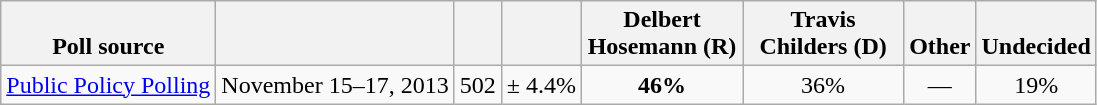<table class="wikitable" style="text-align:center">
<tr valign= bottom>
<th>Poll source</th>
<th></th>
<th></th>
<th></th>
<th style="width:100px;">Delbert<br>Hosemann (R)</th>
<th style="width:100px;">Travis<br>Childers (D)</th>
<th>Other</th>
<th>Undecided</th>
</tr>
<tr>
<td align=left><a href='#'>Public Policy Polling</a></td>
<td>November 15–17, 2013</td>
<td>502</td>
<td>± 4.4%</td>
<td><strong>46%</strong></td>
<td>36%</td>
<td>—</td>
<td>19%</td>
</tr>
</table>
